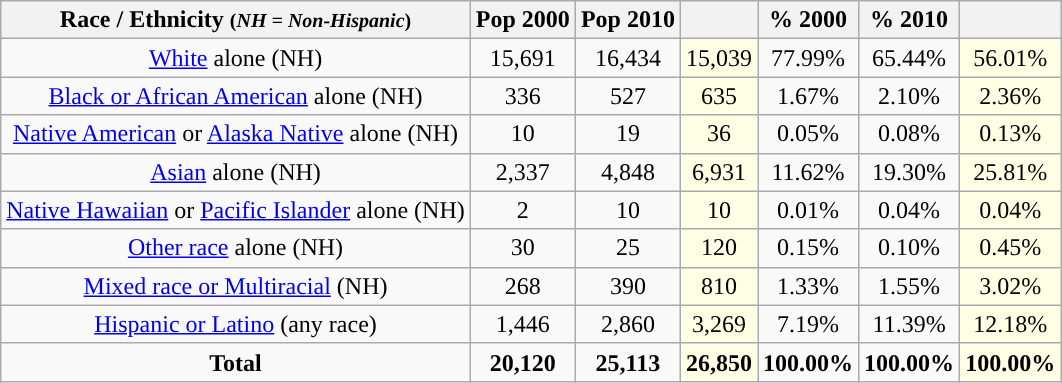<table class="wikitable" style="text-align:center;">
<tr>
<th>Race / Ethnicity <small>(<em>NH = Non-Hispanic</em>)</small></th>
<th>Pop 2000</th>
<th>Pop 2010</th>
<th></th>
<th>% 2000</th>
<th>% 2010</th>
<th></th>
</tr>
<tr>
<td><a href='#'>White</a> alone (NH)</td>
<td>15,691</td>
<td>16,434</td>
<td style='background: #ffffe6;'>15,039</td>
<td>77.99%</td>
<td>65.44%</td>
<td style='background: #ffffe6;'>56.01%</td>
</tr>
<tr>
<td><a href='#'>Black or African American</a> alone (NH)</td>
<td>336</td>
<td>527</td>
<td style='background: #ffffe6;'>635</td>
<td>1.67%</td>
<td>2.10%</td>
<td style='background: #ffffe6;'>2.36%</td>
</tr>
<tr>
<td><a href='#'>Native American</a> or <a href='#'>Alaska Native</a> alone (NH)</td>
<td>10</td>
<td>19</td>
<td style='background: #ffffe6;'>36</td>
<td>0.05%</td>
<td>0.08%</td>
<td style='background: #ffffe6;'>0.13%</td>
</tr>
<tr>
<td><a href='#'>Asian</a> alone (NH)</td>
<td>2,337</td>
<td>4,848</td>
<td style='background: #ffffe6;'>6,931</td>
<td>11.62%</td>
<td>19.30%</td>
<td style='background: #ffffe6;'>25.81%</td>
</tr>
<tr>
<td><a href='#'>Native Hawaiian</a> or <a href='#'>Pacific Islander</a> alone (NH)</td>
<td>2</td>
<td>10</td>
<td style='background: #ffffe6;'>10</td>
<td>0.01%</td>
<td>0.04%</td>
<td style='background: #ffffe6;'>0.04%</td>
</tr>
<tr>
<td><a href='#'>Other race</a> alone (NH)</td>
<td>30</td>
<td>25</td>
<td style='background: #ffffe6;'>120</td>
<td>0.15%</td>
<td>0.10%</td>
<td style='background: #ffffe6;'>0.45%</td>
</tr>
<tr>
<td><a href='#'>Mixed race or Multiracial</a> (NH)</td>
<td>268</td>
<td>390</td>
<td style='background: #ffffe6;'>810</td>
<td>1.33%</td>
<td>1.55%</td>
<td style='background: #ffffe6;'>3.02%</td>
</tr>
<tr>
<td><a href='#'>Hispanic or Latino</a> (any race)</td>
<td>1,446</td>
<td>2,860</td>
<td style='background: #ffffe6;'>3,269</td>
<td>7.19%</td>
<td>11.39%</td>
<td style='background: #ffffe6;'>12.18%</td>
</tr>
<tr>
<td><strong>Total</strong></td>
<td><strong>20,120</strong></td>
<td><strong>25,113</strong></td>
<td style='background: #ffffe6;'><strong>26,850</strong></td>
<td><strong>100.00%</strong></td>
<td><strong>100.00%</strong></td>
<td style='background: #ffffe6;'><strong>100.00%</strong></td>
</tr>
</table>
